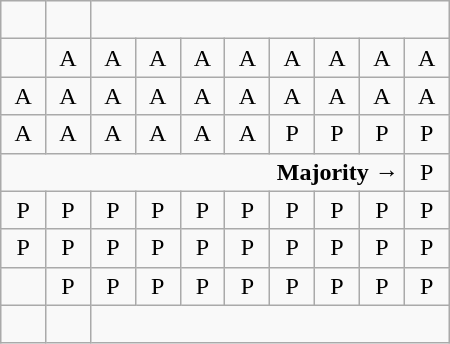<table class="wikitable" style="text-align:center" width=300px>
<tr>
<td> </td>
<td> </td>
<td colspan=8> </td>
</tr>
<tr>
<td> </td>
<td>A</td>
<td>A</td>
<td>A</td>
<td>A</td>
<td>A</td>
<td>A</td>
<td>A</td>
<td>A</td>
<td>A</td>
</tr>
<tr>
<td>A</td>
<td>A</td>
<td>A</td>
<td>A</td>
<td>A</td>
<td>A</td>
<td>A</td>
<td>A</td>
<td>A</td>
<td>A</td>
</tr>
<tr>
<td>A</td>
<td>A</td>
<td>A</td>
<td>A</td>
<td>A</td>
<td>A</td>
<td>P</td>
<td>P</td>
<td>P</td>
<td>P</td>
</tr>
<tr>
<td colspan=9 align=right><strong>Majority →</strong></td>
<td>P</td>
</tr>
<tr>
<td>P</td>
<td>P</td>
<td>P</td>
<td>P</td>
<td>P</td>
<td>P</td>
<td>P</td>
<td>P</td>
<td>P</td>
<td>P</td>
</tr>
<tr>
<td>P</td>
<td>P</td>
<td>P</td>
<td>P</td>
<td>P</td>
<td>P</td>
<td>P</td>
<td>P</td>
<td>P</td>
<td>P</td>
</tr>
<tr>
<td> </td>
<td>P</td>
<td>P</td>
<td>P</td>
<td>P</td>
<td>P</td>
<td>P</td>
<td>P</td>
<td>P</td>
<td>P</td>
</tr>
<tr>
<td> </td>
<td> </td>
<td colspan=8> </td>
</tr>
</table>
